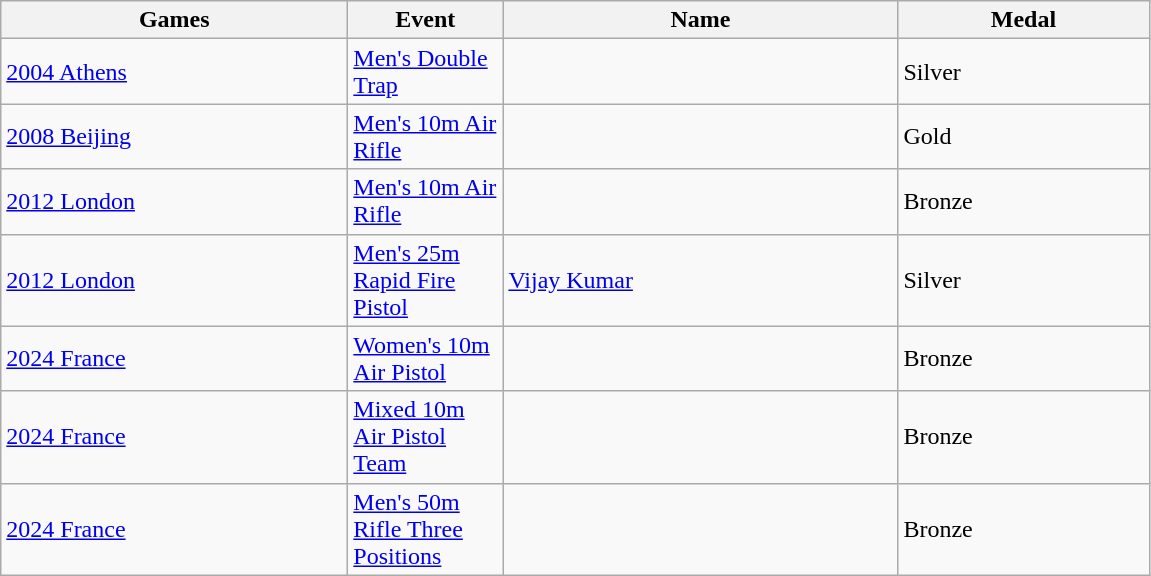<table class="wikitable sortable">
<tr>
<th style="width:14em">Games</th>
<th style="width:6em">Event</th>
<th style="width:16em">Name</th>
<th style="width:10em">Medal</th>
</tr>
<tr>
<td> <a href='#'>2004 Athens</a></td>
<td><a href='#'>Men's Double Trap</a></td>
<td></td>
<td> Silver</td>
</tr>
<tr>
<td> <a href='#'>2008 Beijing</a></td>
<td><a href='#'>Men's 10m Air Rifle</a></td>
<td></td>
<td> Gold</td>
</tr>
<tr>
<td> <a href='#'>2012 London</a></td>
<td><a href='#'>Men's 10m Air Rifle</a></td>
<td></td>
<td> Bronze</td>
</tr>
<tr>
<td> <a href='#'>2012 London</a></td>
<td><a href='#'>Men's 25m Rapid Fire Pistol</a></td>
<td><a href='#'>Vijay Kumar</a></td>
<td> Silver</td>
</tr>
<tr>
<td> <a href='#'>2024 France</a></td>
<td><a href='#'>Women's 10m Air Pistol</a></td>
<td></td>
<td> Bronze</td>
</tr>
<tr>
<td> <a href='#'>2024 France</a></td>
<td><a href='#'>Mixed 10m Air Pistol Team</a></td>
<td><br></td>
<td> Bronze</td>
</tr>
<tr>
<td> <a href='#'>2024 France</a></td>
<td><a href='#'>Men's 50m Rifle Three Positions</a></td>
<td></td>
<td> Bronze</td>
</tr>
</table>
